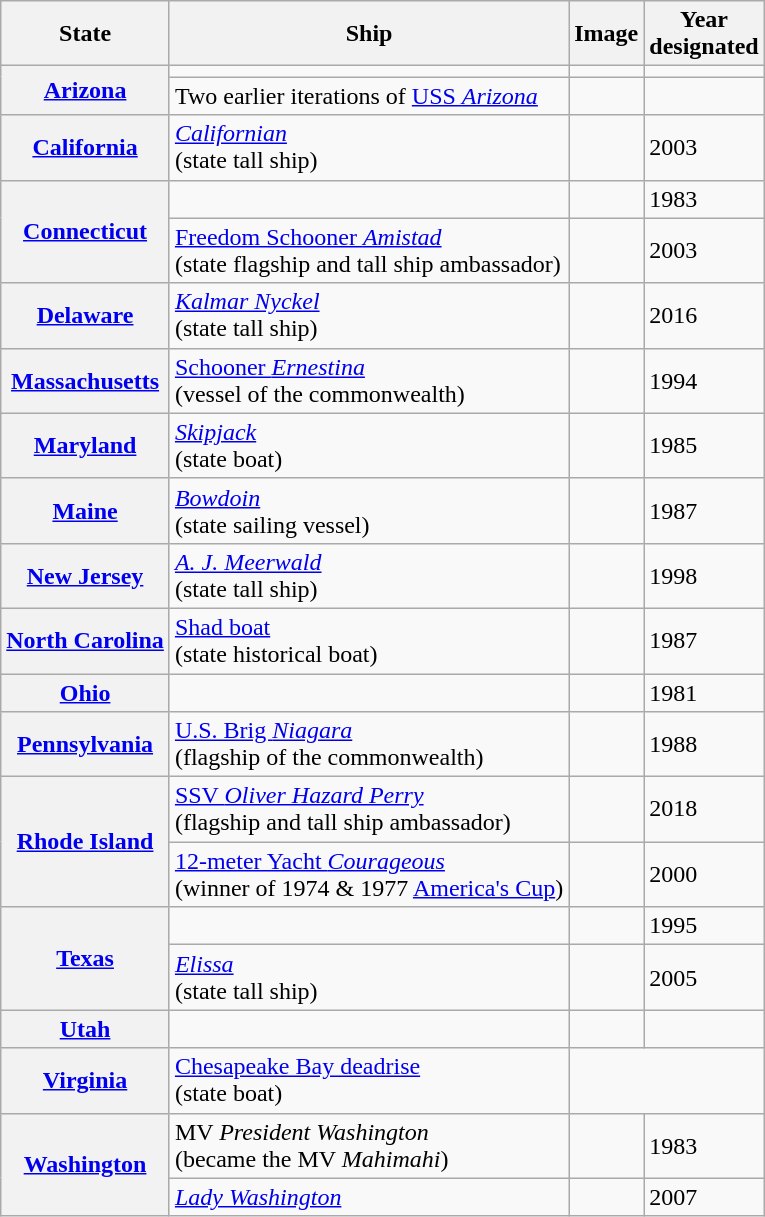<table class="wikitable">
<tr>
<th>State</th>
<th>Ship</th>
<th>Image</th>
<th>Year <br>designated<br></th>
</tr>
<tr>
<th rowspan=2><a href='#'>Arizona</a></th>
<td></td>
<td></td>
<td></td>
</tr>
<tr>
<td>Two earlier iterations of <a href='#'>USS <em>Arizona</em></a></td>
<td></td>
<td></td>
</tr>
<tr>
<th><a href='#'>California</a></th>
<td><em><a href='#'>Californian</a></em> <br> (state tall ship)</td>
<td></td>
<td>2003</td>
</tr>
<tr>
<th rowspan=2><a href='#'>Connecticut</a></th>
<td></td>
<td></td>
<td>1983</td>
</tr>
<tr>
<td><a href='#'>Freedom Schooner <em>Amistad</em></a> <br> (state flagship and tall ship ambassador)</td>
<td></td>
<td>2003</td>
</tr>
<tr>
<th><a href='#'>Delaware</a></th>
<td><em><a href='#'>Kalmar Nyckel</a></em> <br> (state tall ship)</td>
<td></td>
<td>2016</td>
</tr>
<tr>
<th><a href='#'>Massachusetts</a></th>
<td><a href='#'>Schooner <em>Ernestina</em></a> <br> (vessel of the commonwealth)</td>
<td></td>
<td>1994</td>
</tr>
<tr>
<th><a href='#'>Maryland</a></th>
<td><a href='#'><em>Skipjack</em></a> <br> (state boat)</td>
<td></td>
<td>1985</td>
</tr>
<tr>
<th><a href='#'>Maine</a></th>
<td><em><a href='#'>Bowdoin</a></em> <br> (state sailing vessel)</td>
<td></td>
<td>1987</td>
</tr>
<tr>
<th><a href='#'>New Jersey</a></th>
<td><em><a href='#'>A. J. Meerwald</a></em> <br> (state tall ship)</td>
<td></td>
<td>1998</td>
</tr>
<tr>
<th><a href='#'>North Carolina</a></th>
<td><a href='#'>Shad boat</a> <br> (state historical boat)</td>
<td></td>
<td>1987</td>
</tr>
<tr>
<th><a href='#'>Ohio</a></th>
<td></td>
<td></td>
<td>1981</td>
</tr>
<tr>
<th><a href='#'>Pennsylvania</a></th>
<td><a href='#'>U.S. Brig <em>Niagara</em></a> <br> (flagship of the commonwealth)</td>
<td></td>
<td>1988</td>
</tr>
<tr>
<th rowspan=2><a href='#'>Rhode Island</a></th>
<td><a href='#'>SSV <em>Oliver Hazard Perry</em></a> <br> (flagship and tall ship ambassador)</td>
<td></td>
<td>2018</td>
</tr>
<tr>
<td><a href='#'>12-meter Yacht <em>Courageous</em></a> <br> (winner of 1974 & 1977 <a href='#'>America's Cup</a>)</td>
<td></td>
<td>2000</td>
</tr>
<tr>
<th rowspan=2><a href='#'>Texas</a></th>
<td></td>
<td></td>
<td>1995</td>
</tr>
<tr>
<td><a href='#'><em>Elissa</em></a> <br> (state tall ship)</td>
<td></td>
<td>2005</td>
</tr>
<tr>
<th><a href='#'>Utah</a></th>
<td></td>
<td></td>
<td></td>
</tr>
<tr>
<th><a href='#'>Virginia</a></th>
<td><a href='#'>Chesapeake Bay deadrise</a> <br> (state boat)</td>
</tr>
<tr>
<th rowspan=2><a href='#'>Washington</a></th>
<td>MV <em>President Washington</em> <br> (became the MV <em>Mahimahi</em>)</td>
<td></td>
<td>1983</td>
</tr>
<tr>
<td><em><a href='#'>Lady Washington</a></em></td>
<td></td>
<td>2007</td>
</tr>
</table>
